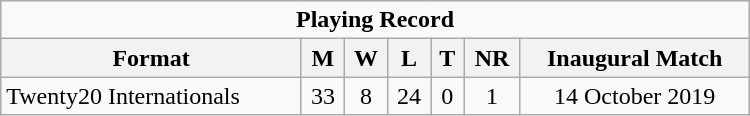<table class="wikitable" style="text-align: center; width: 500px;">
<tr>
<td colspan=7 align="center"><strong>Playing Record</strong></td>
</tr>
<tr>
<th>Format</th>
<th>M</th>
<th>W</th>
<th>L</th>
<th>T</th>
<th>NR</th>
<th>Inaugural Match</th>
</tr>
<tr>
<td align="left">Twenty20 Internationals</td>
<td>33</td>
<td>8</td>
<td>24</td>
<td>0</td>
<td>1</td>
<td>14 October 2019</td>
</tr>
</table>
